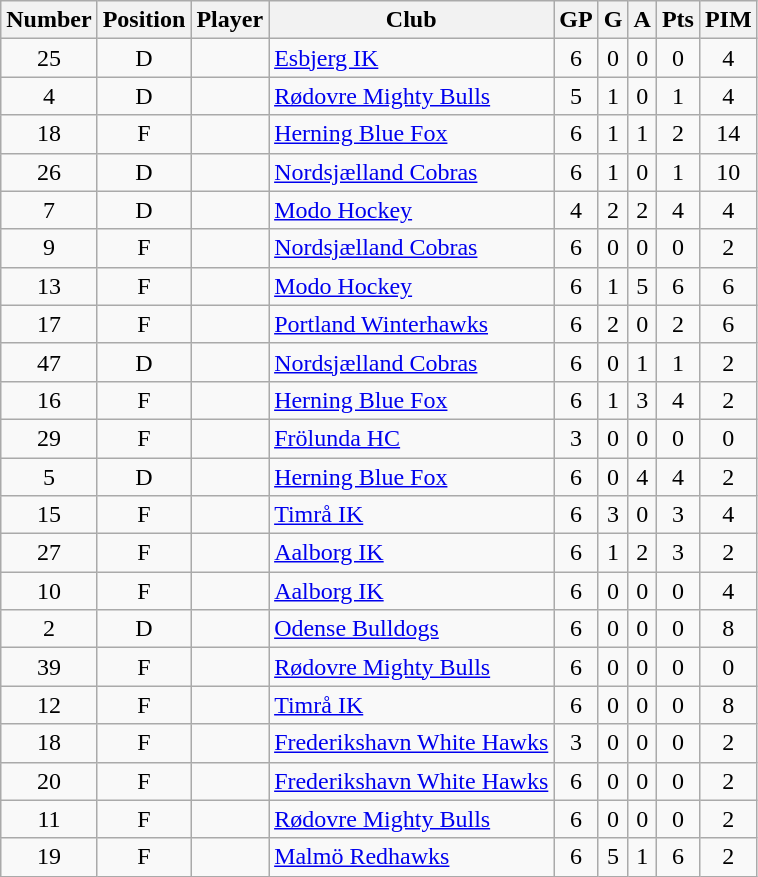<table class="wikitable sortable" style="text-align:center; padding:4px; border-spacing=0;">
<tr>
<th>Number</th>
<th>Position</th>
<th>Player</th>
<th>Club</th>
<th>GP</th>
<th>G</th>
<th>A</th>
<th>Pts</th>
<th>PIM</th>
</tr>
<tr>
<td>25</td>
<td>D</td>
<td align=left></td>
<td align=left><a href='#'>Esbjerg IK</a></td>
<td>6</td>
<td>0</td>
<td>0</td>
<td>0</td>
<td>4</td>
</tr>
<tr>
<td>4</td>
<td>D</td>
<td align=left></td>
<td align=left><a href='#'>Rødovre Mighty Bulls</a></td>
<td>5</td>
<td>1</td>
<td>0</td>
<td>1</td>
<td>4</td>
</tr>
<tr>
<td>18</td>
<td>F</td>
<td align=left></td>
<td align=left><a href='#'>Herning Blue Fox</a></td>
<td>6</td>
<td>1</td>
<td>1</td>
<td>2</td>
<td>14</td>
</tr>
<tr>
<td>26</td>
<td>D</td>
<td align=left></td>
<td align=left><a href='#'>Nordsjælland Cobras</a></td>
<td>6</td>
<td>1</td>
<td>0</td>
<td>1</td>
<td>10</td>
</tr>
<tr>
<td>7</td>
<td>D</td>
<td align=left></td>
<td align=left><a href='#'>Modo Hockey</a></td>
<td>4</td>
<td>2</td>
<td>2</td>
<td>4</td>
<td>4</td>
</tr>
<tr>
<td>9</td>
<td>F</td>
<td align=left></td>
<td align=left><a href='#'>Nordsjælland Cobras</a></td>
<td>6</td>
<td>0</td>
<td>0</td>
<td>0</td>
<td>2</td>
</tr>
<tr>
<td>13</td>
<td>F</td>
<td align=left></td>
<td align=left><a href='#'>Modo Hockey</a></td>
<td>6</td>
<td>1</td>
<td>5</td>
<td>6</td>
<td>6</td>
</tr>
<tr>
<td>17</td>
<td>F</td>
<td align=left></td>
<td align=left><a href='#'>Portland Winterhawks</a></td>
<td>6</td>
<td>2</td>
<td>0</td>
<td>2</td>
<td>6</td>
</tr>
<tr>
<td>47</td>
<td>D</td>
<td align=left></td>
<td align=left><a href='#'>Nordsjælland Cobras</a></td>
<td>6</td>
<td>0</td>
<td>1</td>
<td>1</td>
<td>2</td>
</tr>
<tr>
<td>16</td>
<td>F</td>
<td align=left></td>
<td align=left><a href='#'>Herning Blue Fox</a></td>
<td>6</td>
<td>1</td>
<td>3</td>
<td>4</td>
<td>2</td>
</tr>
<tr>
<td>29</td>
<td>F</td>
<td align=left></td>
<td align=left><a href='#'>Frölunda HC</a></td>
<td>3</td>
<td>0</td>
<td>0</td>
<td>0</td>
<td>0</td>
</tr>
<tr>
<td>5</td>
<td>D</td>
<td align=left></td>
<td align=left><a href='#'>Herning Blue Fox</a></td>
<td>6</td>
<td>0</td>
<td>4</td>
<td>4</td>
<td>2</td>
</tr>
<tr>
<td>15</td>
<td>F</td>
<td align=left></td>
<td align=left><a href='#'>Timrå IK</a></td>
<td>6</td>
<td>3</td>
<td>0</td>
<td>3</td>
<td>4</td>
</tr>
<tr>
<td>27</td>
<td>F</td>
<td align=left></td>
<td align=left><a href='#'>Aalborg IK</a></td>
<td>6</td>
<td>1</td>
<td>2</td>
<td>3</td>
<td>2</td>
</tr>
<tr>
<td>10</td>
<td>F</td>
<td align=left></td>
<td align=left><a href='#'>Aalborg IK</a></td>
<td>6</td>
<td>0</td>
<td>0</td>
<td>0</td>
<td>4</td>
</tr>
<tr>
<td>2</td>
<td>D</td>
<td align=left></td>
<td align=left><a href='#'>Odense Bulldogs</a></td>
<td>6</td>
<td>0</td>
<td>0</td>
<td>0</td>
<td>8</td>
</tr>
<tr>
<td>39</td>
<td>F</td>
<td align=left></td>
<td align=left><a href='#'>Rødovre Mighty Bulls</a></td>
<td>6</td>
<td>0</td>
<td>0</td>
<td>0</td>
<td>0</td>
</tr>
<tr>
<td>12</td>
<td>F</td>
<td align=left></td>
<td align=left><a href='#'>Timrå IK</a></td>
<td>6</td>
<td>0</td>
<td>0</td>
<td>0</td>
<td>8</td>
</tr>
<tr>
<td>18</td>
<td>F</td>
<td align=left></td>
<td align=left><a href='#'>Frederikshavn White Hawks</a></td>
<td>3</td>
<td>0</td>
<td>0</td>
<td>0</td>
<td>2</td>
</tr>
<tr>
<td>20</td>
<td>F</td>
<td align=left></td>
<td align=left><a href='#'>Frederikshavn White Hawks</a></td>
<td>6</td>
<td>0</td>
<td>0</td>
<td>0</td>
<td>2</td>
</tr>
<tr>
<td>11</td>
<td>F</td>
<td align=left></td>
<td align=left><a href='#'>Rødovre Mighty Bulls</a></td>
<td>6</td>
<td>0</td>
<td>0</td>
<td>0</td>
<td>2</td>
</tr>
<tr>
<td>19</td>
<td>F</td>
<td align=left></td>
<td align=left><a href='#'>Malmö Redhawks</a></td>
<td>6</td>
<td>5</td>
<td>1</td>
<td>6</td>
<td>2</td>
</tr>
</table>
